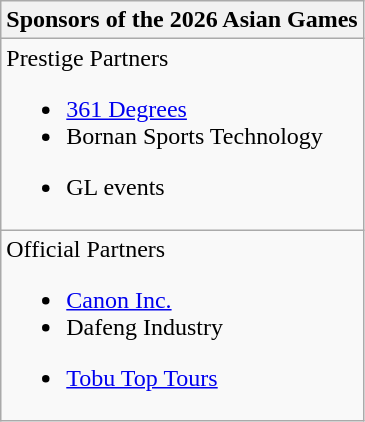<table class="wikitable collapsible " style="float:center; margin:10px;">
<tr>
<th>Sponsors of the 2026 Asian Games</th>
</tr>
<tr>
<td>Prestige Partners<br>
<ul><li><a href='#'>361 Degrees</a></li><li>Bornan Sports Technology</li></ul><ul><li>GL events</li></ul></td>
</tr>
<tr>
<td>Official Partners<br>
<ul><li><a href='#'>Canon Inc.</a></li><li>Dafeng Industry</li></ul><ul><li><a href='#'>Tobu Top Tours</a></li></ul></td>
</tr>
</table>
